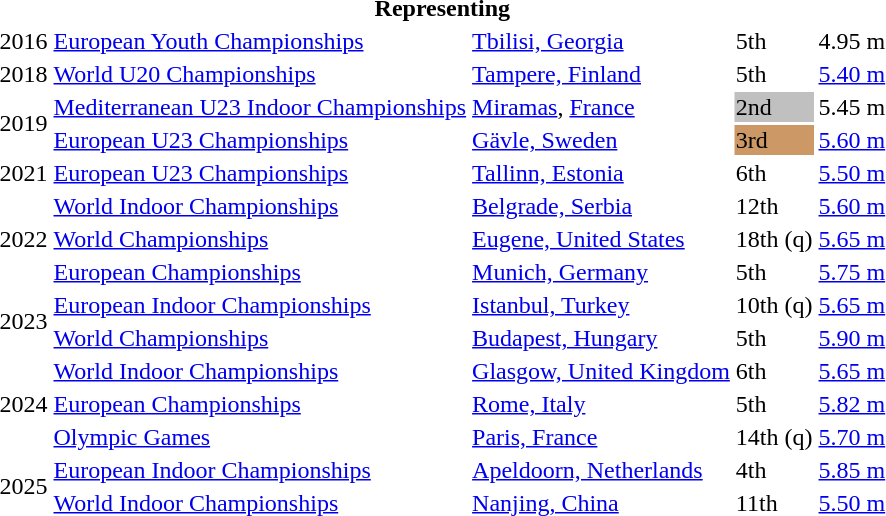<table>
<tr>
<th colspan="5">Representing </th>
</tr>
<tr>
<td>2016</td>
<td><a href='#'>European Youth Championships</a></td>
<td><a href='#'>Tbilisi, Georgia</a></td>
<td>5th</td>
<td>4.95 m</td>
</tr>
<tr>
<td>2018</td>
<td><a href='#'>World U20 Championships</a></td>
<td><a href='#'>Tampere, Finland</a></td>
<td>5th</td>
<td><a href='#'>5.40 m</a></td>
</tr>
<tr>
<td rowspan=2>2019</td>
<td><a href='#'>Mediterranean U23 Indoor Championships</a></td>
<td><a href='#'>Miramas</a>, <a href='#'>France</a></td>
<td bgcolor=silver>2nd</td>
<td>5.45 m</td>
</tr>
<tr>
<td><a href='#'>European U23 Championships</a></td>
<td><a href='#'>Gävle, Sweden</a></td>
<td bgcolor=cc9966>3rd</td>
<td><a href='#'>5.60 m</a></td>
</tr>
<tr>
<td>2021</td>
<td><a href='#'>European U23 Championships</a></td>
<td><a href='#'>Tallinn, Estonia</a></td>
<td>6th</td>
<td><a href='#'>5.50 m</a></td>
</tr>
<tr>
<td rowspan=3>2022</td>
<td><a href='#'>World Indoor Championships</a></td>
<td><a href='#'>Belgrade, Serbia</a></td>
<td>12th</td>
<td><a href='#'>5.60 m</a></td>
</tr>
<tr>
<td><a href='#'>World Championships</a></td>
<td><a href='#'>Eugene, United States</a></td>
<td>18th (q)</td>
<td><a href='#'>5.65 m</a></td>
</tr>
<tr>
<td><a href='#'>European Championships</a></td>
<td><a href='#'>Munich, Germany</a></td>
<td>5th</td>
<td><a href='#'>5.75 m</a></td>
</tr>
<tr>
<td rowspan=2>2023</td>
<td><a href='#'>European Indoor Championships</a></td>
<td><a href='#'>Istanbul, Turkey</a></td>
<td>10th (q)</td>
<td><a href='#'>5.65 m</a></td>
</tr>
<tr>
<td><a href='#'>World Championships</a></td>
<td><a href='#'>Budapest, Hungary</a></td>
<td>5th</td>
<td><a href='#'>5.90 m</a></td>
</tr>
<tr>
<td rowspan=3>2024</td>
<td><a href='#'>World Indoor Championships</a></td>
<td><a href='#'>Glasgow, United Kingdom</a></td>
<td>6th</td>
<td><a href='#'>5.65 m</a></td>
</tr>
<tr>
<td><a href='#'>European Championships</a></td>
<td><a href='#'>Rome, Italy</a></td>
<td>5th</td>
<td><a href='#'>5.82 m</a></td>
</tr>
<tr>
<td><a href='#'>Olympic Games</a></td>
<td><a href='#'>Paris, France</a></td>
<td>14th (q)</td>
<td><a href='#'>5.70 m</a></td>
</tr>
<tr>
<td rowspan = 2>2025</td>
<td><a href='#'>European Indoor Championships</a></td>
<td><a href='#'>Apeldoorn, Netherlands</a></td>
<td>4th</td>
<td><a href='#'>5.85 m</a></td>
</tr>
<tr>
<td><a href='#'>World Indoor Championships</a></td>
<td><a href='#'>Nanjing, China</a></td>
<td>11th</td>
<td><a href='#'> 5.50 m</a></td>
</tr>
<tr>
</tr>
</table>
